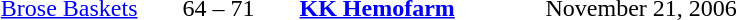<table style="text-align:center">
<tr>
<th width=160></th>
<th width=100></th>
<th width=160></th>
<th width=200></th>
</tr>
<tr>
<td align=right><a href='#'>Brose Baskets</a> </td>
<td>64 – 71</td>
<td align=left> <strong><a href='#'>KK Hemofarm</a></strong></td>
<td align=left>November 21, 2006</td>
</tr>
</table>
